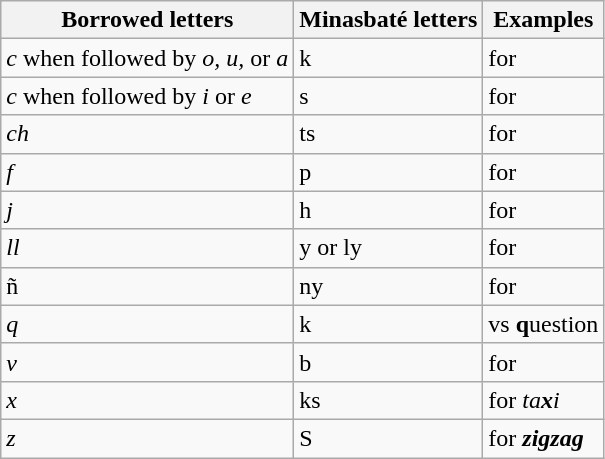<table class="wikitable">
<tr>
<th>Borrowed letters</th>
<th>Minasbaté letters</th>
<th>Examples</th>
</tr>
<tr>
<td><em>c</em> when followed by <em>o, u,</em> or <em>a</em></td>
<td>k</td>
<td> for </td>
</tr>
<tr>
<td><em>c</em> when followed by <em>i</em> or <em>e</em></td>
<td>s</td>
<td> for </td>
</tr>
<tr>
<td><em>ch</em></td>
<td>ts</td>
<td> for </td>
</tr>
<tr>
<td><em>f</em></td>
<td>p</td>
<td> for </td>
</tr>
<tr>
<td><em>j</em></td>
<td>h</td>
<td> for </td>
</tr>
<tr>
<td><em>ll</em></td>
<td>y or ly</td>
<td> for </td>
</tr>
<tr>
<td>ñ</td>
<td>ny</td>
<td> for </td>
</tr>
<tr>
<td><em>q</em></td>
<td>k</td>
<td> vs <strong>q</strong>uestion</td>
</tr>
<tr>
<td><em>v</em></td>
<td>b</td>
<td> for </td>
</tr>
<tr>
<td><em>x</em></td>
<td>ks</td>
<td> for <em>ta<strong>x</strong>i</em></td>
</tr>
<tr>
<td><em>z</em></td>
<td>S</td>
<td> for <strong><em>z<strong>ig</strong>z<strong>ag<em></td>
</tr>
</table>
